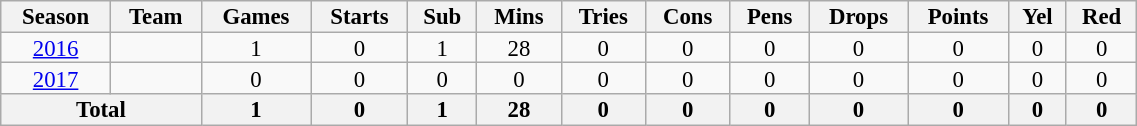<table class="wikitable" style="text-align:center; line-height:90%; font-size:95%; width:60%;">
<tr>
<th>Season</th>
<th>Team</th>
<th>Games</th>
<th>Starts</th>
<th>Sub</th>
<th>Mins</th>
<th>Tries</th>
<th>Cons</th>
<th>Pens</th>
<th>Drops</th>
<th>Points</th>
<th>Yel</th>
<th>Red</th>
</tr>
<tr>
<td><a href='#'>2016</a></td>
<td></td>
<td>1</td>
<td>0</td>
<td>1</td>
<td>28</td>
<td>0</td>
<td>0</td>
<td>0</td>
<td>0</td>
<td>0</td>
<td>0</td>
<td>0</td>
</tr>
<tr>
<td><a href='#'>2017</a></td>
<td></td>
<td>0</td>
<td>0</td>
<td>0</td>
<td>0</td>
<td>0</td>
<td>0</td>
<td>0</td>
<td>0</td>
<td>0</td>
<td>0</td>
<td>0</td>
</tr>
<tr>
<th colspan="2">Total</th>
<th>1</th>
<th>0</th>
<th>1</th>
<th>28</th>
<th>0</th>
<th>0</th>
<th>0</th>
<th>0</th>
<th>0</th>
<th>0</th>
<th>0</th>
</tr>
</table>
